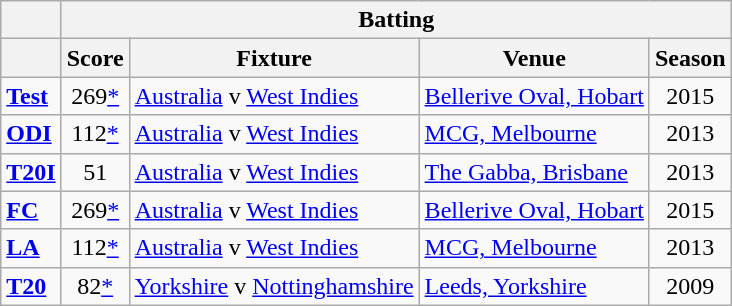<table class="wikitable">
<tr>
<th></th>
<th colspan="4">Batting</th>
</tr>
<tr>
<th></th>
<th>Score</th>
<th>Fixture</th>
<th>Venue</th>
<th>Season</th>
</tr>
<tr>
<td><strong><a href='#'>Test</a></strong></td>
<td style="text-align:center;">269<a href='#'>*</a></td>
<td><a href='#'>Australia</a> v <a href='#'>West Indies</a></td>
<td><a href='#'>Bellerive Oval, Hobart</a></td>
<td align="center">2015</td>
</tr>
<tr>
<td><strong><a href='#'>ODI</a></strong></td>
<td style="text-align:center;">112<a href='#'>*</a></td>
<td><a href='#'>Australia</a> v <a href='#'>West Indies</a></td>
<td><a href='#'>MCG, Melbourne</a></td>
<td align="center">2013</td>
</tr>
<tr>
<td><strong><a href='#'>T20I</a></strong></td>
<td style="text-align:center;">51</td>
<td><a href='#'>Australia</a> v <a href='#'>West Indies</a></td>
<td><a href='#'>The Gabba, Brisbane</a></td>
<td align="center">2013</td>
</tr>
<tr>
<td><strong><a href='#'>FC</a></strong></td>
<td style="text-align:center;">269<a href='#'>*</a></td>
<td><a href='#'>Australia</a> v <a href='#'>West Indies</a></td>
<td><a href='#'>Bellerive Oval, Hobart</a></td>
<td align="center">2015</td>
</tr>
<tr>
<td><strong><a href='#'>LA</a></strong></td>
<td style="text-align:center;">112<a href='#'>*</a></td>
<td><a href='#'>Australia</a> v <a href='#'>West Indies</a></td>
<td><a href='#'>MCG, Melbourne</a></td>
<td align="center">2013</td>
</tr>
<tr>
<td><strong><a href='#'>T20</a></strong></td>
<td style="text-align:center;">82<a href='#'>*</a></td>
<td><a href='#'>Yorkshire</a> v <a href='#'>Nottinghamshire</a></td>
<td><a href='#'>Leeds, Yorkshire</a></td>
<td align="center">2009</td>
</tr>
</table>
